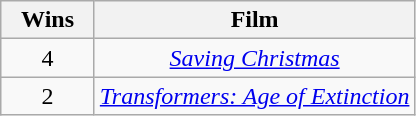<table class="wikitable sortable" style="text-align:center;">
<tr>
<th scope="col" width="55">Wins</th>
<th scope="col" align="center">Film</th>
</tr>
<tr>
<td>4</td>
<td><em><a href='#'>Saving Christmas</a></em></td>
</tr>
<tr>
<td>2</td>
<td><em><a href='#'>Transformers: Age of Extinction</a></em></td>
</tr>
</table>
